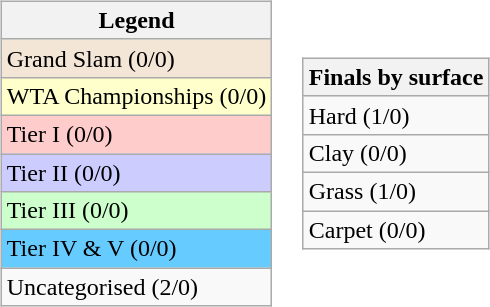<table>
<tr>
<td><br><table class="wikitable sortable mw-collapsible mw-collapsed">
<tr>
<th>Legend</th>
</tr>
<tr style="background:#f3e6d7;">
<td>Grand Slam (0/0)</td>
</tr>
<tr style="background:#ffc;">
<td>WTA Championships (0/0)</td>
</tr>
<tr bgcolor="#ffcccc">
<td>Tier I (0/0)</td>
</tr>
<tr bgcolor="#ccccff">
<td>Tier II (0/0)</td>
</tr>
<tr bgcolor="#CCFFCC">
<td>Tier III (0/0)</td>
</tr>
<tr bgcolor="#66CCFF">
<td>Tier IV & V (0/0)</td>
</tr>
<tr>
<td>Uncategorised (2/0)</td>
</tr>
</table>
</td>
<td><br><table class="wikitable sortable mw-collapsible mw-collapsed">
<tr>
<th>Finals by surface</th>
</tr>
<tr>
<td>Hard (1/0)</td>
</tr>
<tr>
<td>Clay (0/0)</td>
</tr>
<tr>
<td>Grass (1/0)</td>
</tr>
<tr>
<td>Carpet (0/0)</td>
</tr>
</table>
</td>
</tr>
</table>
